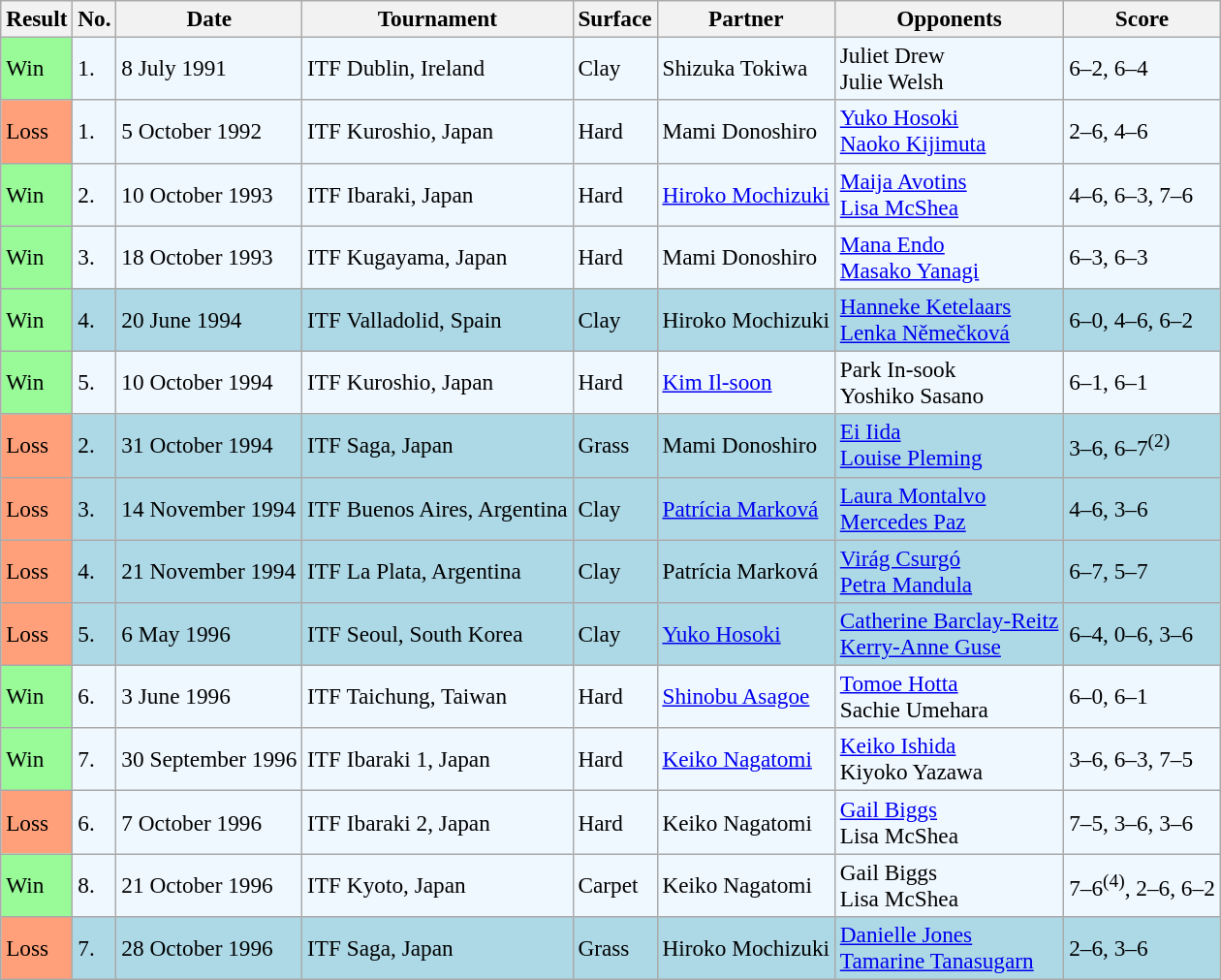<table class="sortable wikitable" style=font-size:97%>
<tr>
<th>Result</th>
<th>No.</th>
<th>Date</th>
<th>Tournament</th>
<th>Surface</th>
<th>Partner</th>
<th>Opponents</th>
<th>Score</th>
</tr>
<tr style="background:#f0f8ff;">
<td style="background:#98fb98;">Win</td>
<td>1.</td>
<td>8 July 1991</td>
<td>ITF Dublin, Ireland</td>
<td>Clay</td>
<td> Shizuka Tokiwa</td>
<td> Juliet Drew <br>  Julie Welsh</td>
<td>6–2, 6–4</td>
</tr>
<tr style="background:#f0f8ff;">
<td style="background:#ffa07a;">Loss</td>
<td>1.</td>
<td>5 October 1992</td>
<td>ITF Kuroshio, Japan</td>
<td>Hard</td>
<td> Mami Donoshiro</td>
<td> <a href='#'>Yuko Hosoki</a> <br>  <a href='#'>Naoko Kijimuta</a></td>
<td>2–6, 4–6</td>
</tr>
<tr style="background:#f0f8ff;">
<td style="background:#98fb98;">Win</td>
<td>2.</td>
<td>10 October 1993</td>
<td>ITF Ibaraki, Japan</td>
<td>Hard</td>
<td> <a href='#'>Hiroko Mochizuki</a></td>
<td> <a href='#'>Maija Avotins</a> <br>  <a href='#'>Lisa McShea</a></td>
<td>4–6, 6–3, 7–6</td>
</tr>
<tr style="background:#f0f8ff;">
<td style="background:#98fb98;">Win</td>
<td>3.</td>
<td>18 October 1993</td>
<td>ITF Kugayama, Japan</td>
<td>Hard</td>
<td> Mami Donoshiro</td>
<td> <a href='#'>Mana Endo</a> <br>  <a href='#'>Masako Yanagi</a></td>
<td>6–3, 6–3</td>
</tr>
<tr style="background:lightblue;">
<td style="background:#98fb98;">Win</td>
<td>4.</td>
<td>20 June 1994</td>
<td>ITF Valladolid, Spain</td>
<td>Clay</td>
<td> Hiroko Mochizuki</td>
<td> <a href='#'>Hanneke Ketelaars</a> <br>  <a href='#'>Lenka Němečková</a></td>
<td>6–0, 4–6, 6–2</td>
</tr>
<tr style="background:#f0f8ff;">
<td style="background:#98fb98;">Win</td>
<td>5.</td>
<td>10 October 1994</td>
<td>ITF Kuroshio, Japan</td>
<td>Hard</td>
<td> <a href='#'>Kim Il-soon</a></td>
<td> Park In-sook <br>  Yoshiko Sasano</td>
<td>6–1, 6–1</td>
</tr>
<tr style="background:lightblue;">
<td style="background:#ffa07a;">Loss</td>
<td>2.</td>
<td>31 October 1994</td>
<td>ITF Saga, Japan</td>
<td>Grass</td>
<td> Mami Donoshiro</td>
<td> <a href='#'>Ei Iida</a> <br>  <a href='#'>Louise Pleming</a></td>
<td>3–6, 6–7<sup>(2)</sup></td>
</tr>
<tr style="background:lightblue;">
<td style="background:#ffa07a;">Loss</td>
<td>3.</td>
<td>14 November 1994</td>
<td>ITF Buenos Aires, Argentina</td>
<td>Clay</td>
<td> <a href='#'>Patrícia Marková</a></td>
<td> <a href='#'>Laura Montalvo</a> <br>  <a href='#'>Mercedes Paz</a></td>
<td>4–6, 3–6</td>
</tr>
<tr style="background:lightblue;">
<td style="background:#ffa07a;">Loss</td>
<td>4.</td>
<td>21 November 1994</td>
<td>ITF La Plata, Argentina</td>
<td>Clay</td>
<td> Patrícia Marková</td>
<td> <a href='#'>Virág Csurgó</a> <br>  <a href='#'>Petra Mandula</a></td>
<td>6–7, 5–7</td>
</tr>
<tr style="background:lightblue;">
<td style="background:#ffa07a;">Loss</td>
<td>5.</td>
<td>6 May 1996</td>
<td>ITF Seoul, South Korea</td>
<td>Clay</td>
<td> <a href='#'>Yuko Hosoki</a></td>
<td> <a href='#'>Catherine Barclay-Reitz</a> <br>  <a href='#'>Kerry-Anne Guse</a></td>
<td>6–4, 0–6, 3–6</td>
</tr>
<tr bgcolor="#f0f8ff">
<td style="background:#98fb98;">Win</td>
<td>6.</td>
<td>3 June 1996</td>
<td>ITF Taichung, Taiwan</td>
<td>Hard</td>
<td> <a href='#'>Shinobu Asagoe</a></td>
<td> <a href='#'>Tomoe Hotta</a> <br>  Sachie Umehara</td>
<td>6–0, 6–1</td>
</tr>
<tr bgcolor="#f0f8ff">
<td style="background:#98fb98;">Win</td>
<td>7.</td>
<td>30 September 1996</td>
<td>ITF Ibaraki 1, Japan</td>
<td>Hard</td>
<td> <a href='#'>Keiko Nagatomi</a></td>
<td> <a href='#'>Keiko Ishida</a> <br>  Kiyoko Yazawa</td>
<td>3–6, 6–3, 7–5</td>
</tr>
<tr bgcolor="#f0f8ff">
<td style="background:#ffa07a;">Loss</td>
<td>6.</td>
<td>7 October 1996</td>
<td>ITF Ibaraki 2, Japan</td>
<td>Hard</td>
<td> Keiko Nagatomi</td>
<td> <a href='#'>Gail Biggs</a> <br>  Lisa McShea</td>
<td>7–5, 3–6, 3–6</td>
</tr>
<tr bgcolor="#f0f8ff">
<td style="background:#98fb98;">Win</td>
<td>8.</td>
<td>21 October 1996</td>
<td>ITF Kyoto, Japan</td>
<td>Carpet</td>
<td> Keiko Nagatomi</td>
<td> Gail Biggs <br>  Lisa McShea</td>
<td>7–6<sup>(4)</sup>, 2–6, 6–2</td>
</tr>
<tr style="background:lightblue;">
<td style="background:#ffa07a;">Loss</td>
<td>7.</td>
<td>28 October 1996</td>
<td>ITF Saga, Japan</td>
<td>Grass</td>
<td> Hiroko Mochizuki</td>
<td> <a href='#'>Danielle Jones</a> <br>  <a href='#'>Tamarine Tanasugarn</a></td>
<td>2–6, 3–6</td>
</tr>
</table>
